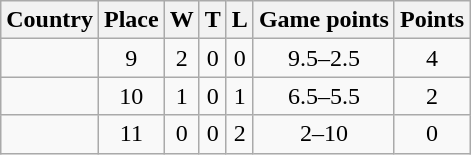<table class="wikitable sortable" style="text-align:center">
<tr>
<th>Country</th>
<th>Place</th>
<th>W</th>
<th>T</th>
<th>L</th>
<th>Game points</th>
<th>Points</th>
</tr>
<tr>
<td align=left></td>
<td>9</td>
<td>2</td>
<td>0</td>
<td>0</td>
<td>9.5–2.5</td>
<td>4</td>
</tr>
<tr>
<td align=left></td>
<td>10</td>
<td>1</td>
<td>0</td>
<td>1</td>
<td>6.5–5.5</td>
<td>2</td>
</tr>
<tr>
<td align=left></td>
<td>11</td>
<td>0</td>
<td>0</td>
<td>2</td>
<td>2–10</td>
<td>0</td>
</tr>
</table>
